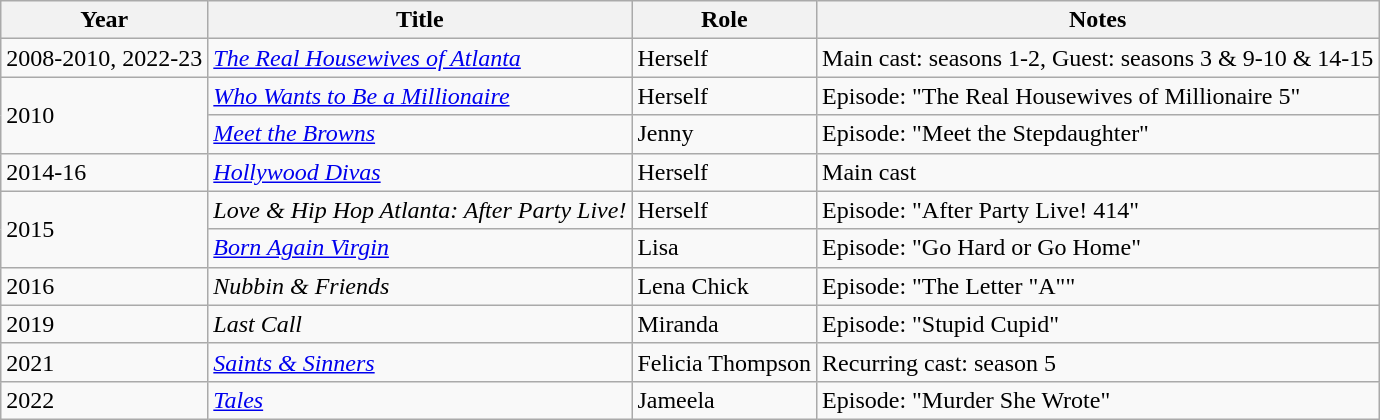<table class="wikitable plainrowheaders sortable" style="margin-right: 0;">
<tr>
<th scope="col">Year</th>
<th scope="col">Title</th>
<th scope="col">Role</th>
<th scope="col" class="unsortable">Notes</th>
</tr>
<tr>
<td>2008-2010, 2022-23</td>
<td><em><a href='#'>The Real Housewives of Atlanta</a></em></td>
<td>Herself</td>
<td>Main cast: seasons 1-2, Guest: seasons 3 & 9-10 & 14-15</td>
</tr>
<tr>
<td rowspan=2>2010</td>
<td><em><a href='#'>Who Wants to Be a Millionaire</a></em></td>
<td>Herself</td>
<td>Episode: "The Real Housewives of Millionaire 5"</td>
</tr>
<tr>
<td><em><a href='#'>Meet the Browns</a></em></td>
<td>Jenny</td>
<td>Episode: "Meet the Stepdaughter"</td>
</tr>
<tr>
<td>2014-16</td>
<td><em><a href='#'>Hollywood Divas</a></em></td>
<td>Herself</td>
<td>Main cast</td>
</tr>
<tr>
<td rowspan=2>2015</td>
<td><em>Love & Hip Hop Atlanta: After Party Live!</em></td>
<td>Herself</td>
<td>Episode: "After Party Live! 414"</td>
</tr>
<tr>
<td><em><a href='#'>Born Again Virgin</a></em></td>
<td>Lisa</td>
<td>Episode: "Go Hard or Go Home"</td>
</tr>
<tr>
<td>2016</td>
<td><em>Nubbin & Friends</em></td>
<td>Lena Chick</td>
<td>Episode: "The Letter "A""</td>
</tr>
<tr>
<td>2019</td>
<td><em>Last Call</em></td>
<td>Miranda</td>
<td>Episode: "Stupid Cupid"</td>
</tr>
<tr>
<td>2021</td>
<td><em><a href='#'>Saints & Sinners</a></em></td>
<td>Felicia Thompson</td>
<td>Recurring cast: season 5</td>
</tr>
<tr>
<td>2022</td>
<td><em><a href='#'>Tales</a></em></td>
<td>Jameela</td>
<td>Episode: "Murder She Wrote"</td>
</tr>
</table>
